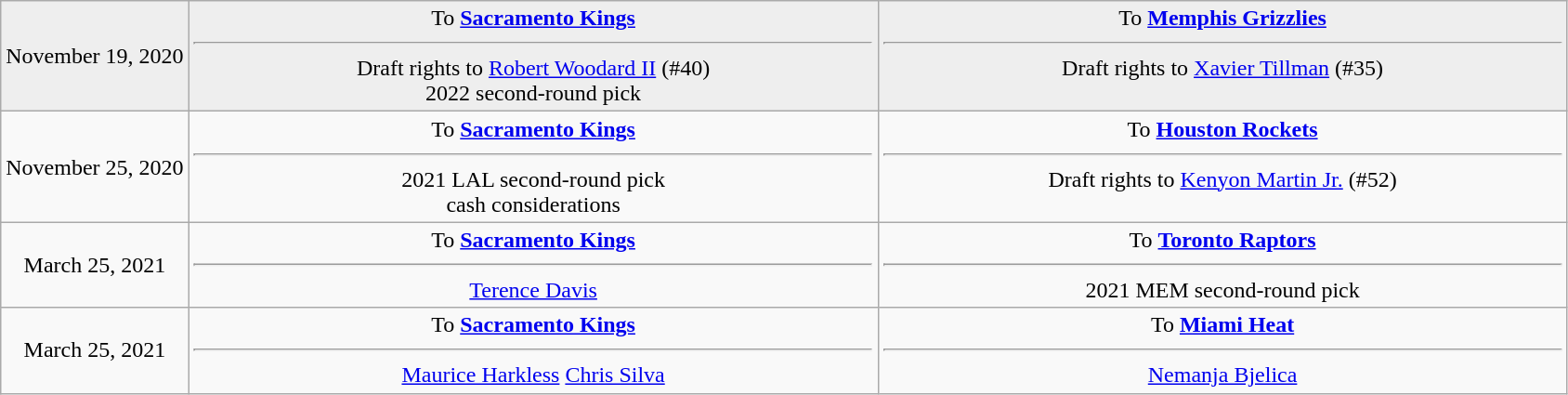<table class="wikitable sortable sortable" style="text-align: center">
<tr style="background:#eee;">
<td style="width:12%">November 19, 2020</td>
<td style="width:44%; vertical-align:top;">To <strong><a href='#'>Sacramento Kings</a></strong><hr>Draft rights to <a href='#'>Robert Woodard II</a> (#40)<br>2022 second-round pick</td>
<td style="width:44%; vertical-align:top;">To <strong><a href='#'>Memphis Grizzlies</a></strong><hr>Draft rights to <a href='#'>Xavier Tillman</a> (#35)</td>
</tr>
<tr>
<td style="width:12%">November 25, 2020</td>
<td style="width:44%; vertical-align:top;">To <strong><a href='#'>Sacramento Kings</a></strong><hr>2021 LAL second-round pick<br>cash considerations</td>
<td style="width:44%; vertical-align:top;">To <strong><a href='#'>Houston Rockets</a></strong><hr>Draft rights to <a href='#'>Kenyon Martin Jr.</a> (#52)</td>
</tr>
<tr>
<td style="width:12%">March 25, 2021</td>
<td style="width:44%; vertical-align:top;">To <strong><a href='#'>Sacramento Kings</a></strong><hr><a href='#'>Terence Davis</a></td>
<td style="width:44%; vertical-align:top;">To <strong><a href='#'>Toronto Raptors</a></strong><hr>2021 MEM second-round pick</td>
</tr>
<tr>
<td style="width:12%">March 25, 2021</td>
<td style="width:44%; vertical-align:top;">To <strong><a href='#'>Sacramento Kings</a></strong><hr><a href='#'>Maurice Harkless</a> <a href='#'>Chris Silva</a></td>
<td style="width:44%; vertical-align:top;">To <strong><a href='#'>Miami Heat</a></strong><hr><a href='#'>Nemanja Bjelica</a></td>
</tr>
</table>
